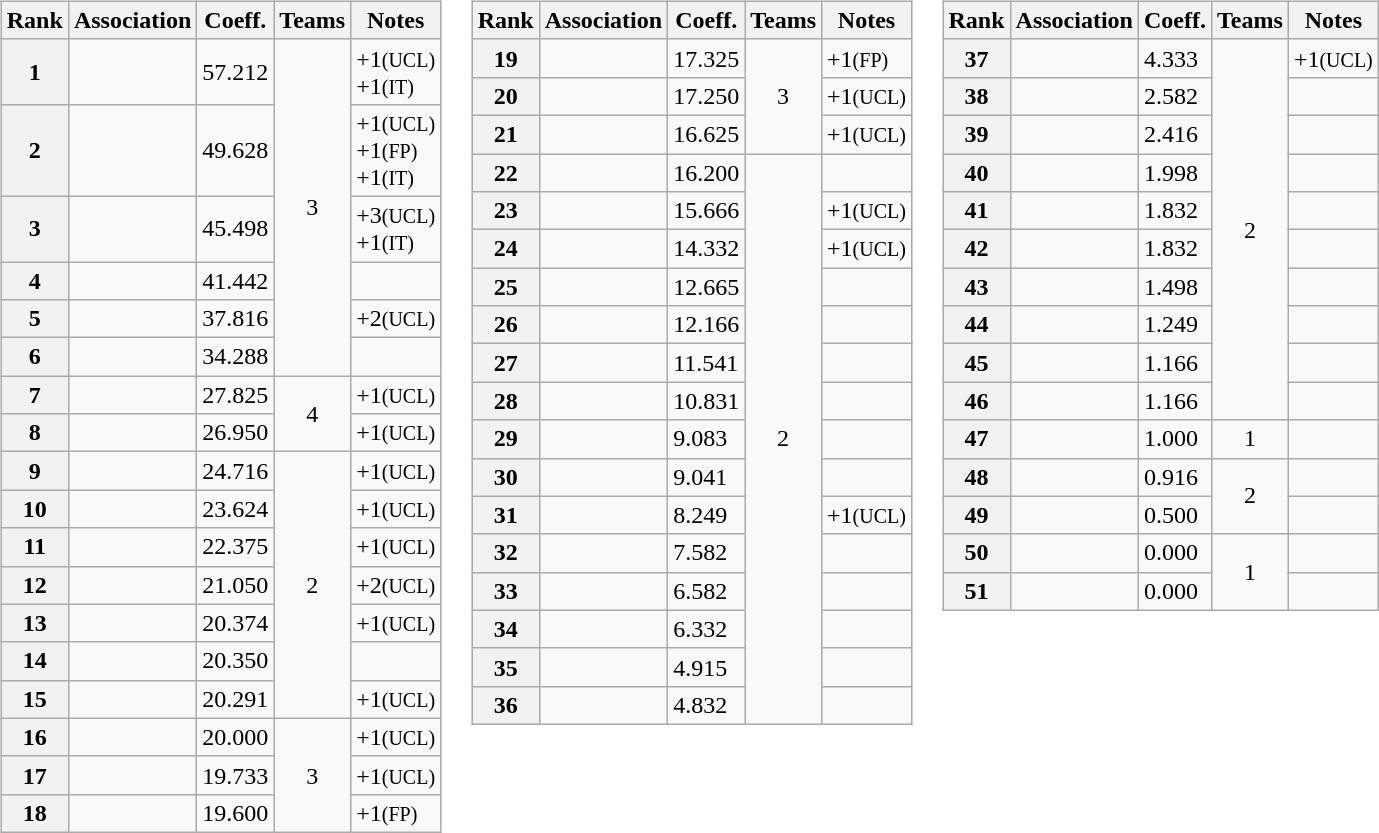<table>
<tr valign=top>
<td><br><table class="wikitable">
<tr>
<th>Rank</th>
<th>Association</th>
<th>Coeff.</th>
<th>Teams</th>
<th>Notes</th>
</tr>
<tr>
<th>1</th>
<td></td>
<td>57.212</td>
<td style="text-align: center;" rowspan="6">3</td>
<td>+1<small>(UCL)</small><br>+1<small>(IT)</small></td>
</tr>
<tr>
<th>2</th>
<td></td>
<td>49.628</td>
<td>+1<small>(UCL)</small><br>+1<small>(FP)</small><br>+1<small>(IT)</small></td>
</tr>
<tr>
<th>3</th>
<td></td>
<td>45.498</td>
<td>+3<small>(UCL)</small><br>+1<small>(IT)</small></td>
</tr>
<tr>
<th>4</th>
<td></td>
<td>41.442</td>
<td></td>
</tr>
<tr>
<th>5</th>
<td></td>
<td>37.816</td>
<td>+2<small>(UCL)</small></td>
</tr>
<tr>
<th>6</th>
<td></td>
<td>34.288</td>
<td></td>
</tr>
<tr>
<th>7</th>
<td></td>
<td>27.825</td>
<td style="text-align: center;" rowspan="2">4</td>
<td>+1<small>(UCL)</small></td>
</tr>
<tr>
<th>8</th>
<td></td>
<td>26.950</td>
<td>+1<small>(UCL)</small></td>
</tr>
<tr>
<th>9</th>
<td></td>
<td>24.716</td>
<td style="text-align: center;" rowspan="7">2</td>
<td>+1<small>(UCL)</small></td>
</tr>
<tr>
<th>10</th>
<td></td>
<td>23.624</td>
<td>+1<small>(UCL)</small></td>
</tr>
<tr>
<th>11</th>
<td></td>
<td>22.375</td>
<td>+1<small>(UCL)</small></td>
</tr>
<tr>
<th>12</th>
<td></td>
<td>21.050</td>
<td>+2<small>(UCL)</small></td>
</tr>
<tr>
<th>13</th>
<td></td>
<td>20.374</td>
<td>+1<small>(UCL)</small></td>
</tr>
<tr>
<th>14</th>
<td></td>
<td>20.350</td>
<td></td>
</tr>
<tr>
<th>15</th>
<td></td>
<td>20.291</td>
<td>+1<small>(UCL)</small></td>
</tr>
<tr>
<th>16</th>
<td></td>
<td>20.000</td>
<td style="text-align: center;" rowspan="3">3</td>
<td>+1<small>(UCL)</small></td>
</tr>
<tr>
<th>17</th>
<td></td>
<td>19.733</td>
<td>+1<small>(UCL)</small></td>
</tr>
<tr>
<th>18</th>
<td></td>
<td>19.600</td>
<td>+1<small>(FP)</small></td>
</tr>
</table>
</td>
<td><br><table class="wikitable">
<tr>
<th>Rank</th>
<th>Association</th>
<th>Coeff.</th>
<th>Teams</th>
<th>Notes</th>
</tr>
<tr>
<th>19</th>
<td></td>
<td>17.325</td>
<td style="text-align: center;" rowspan="3">3</td>
<td>+1<small>(FP)</small></td>
</tr>
<tr>
<th>20</th>
<td></td>
<td>17.250</td>
<td>+1<small>(UCL)</small></td>
</tr>
<tr>
<th>21</th>
<td></td>
<td>16.625</td>
<td>+1<small>(UCL)</small></td>
</tr>
<tr>
<th>22</th>
<td></td>
<td>16.200</td>
<td style="text-align: center;" rowspan="15">2</td>
<td></td>
</tr>
<tr>
<th>23</th>
<td></td>
<td>15.666</td>
<td>+1<small>(UCL)</small></td>
</tr>
<tr>
<th>24</th>
<td></td>
<td>14.332</td>
<td>+1<small>(UCL)</small></td>
</tr>
<tr>
<th>25</th>
<td></td>
<td>12.665</td>
<td></td>
</tr>
<tr>
<th>26</th>
<td></td>
<td>12.166</td>
<td></td>
</tr>
<tr>
<th>27</th>
<td></td>
<td>11.541</td>
<td></td>
</tr>
<tr>
<th>28</th>
<td></td>
<td>10.831</td>
<td></td>
</tr>
<tr>
<th>29</th>
<td></td>
<td>9.083</td>
<td></td>
</tr>
<tr>
<th>30</th>
<td></td>
<td>9.041</td>
<td></td>
</tr>
<tr>
<th>31</th>
<td></td>
<td>8.249</td>
<td>+1<small>(UCL)</small></td>
</tr>
<tr>
<th>32</th>
<td></td>
<td>7.582</td>
<td></td>
</tr>
<tr>
<th>33</th>
<td></td>
<td>6.582</td>
<td></td>
</tr>
<tr>
<th>34</th>
<td></td>
<td>6.332</td>
<td></td>
</tr>
<tr>
<th>35</th>
<td></td>
<td>4.915</td>
<td></td>
</tr>
<tr>
<th>36</th>
<td></td>
<td>4.832</td>
<td></td>
</tr>
</table>
</td>
<td><br><table class="wikitable">
<tr>
<th>Rank</th>
<th>Association</th>
<th>Coeff.</th>
<th>Teams</th>
<th>Notes</th>
</tr>
<tr>
<th>37</th>
<td></td>
<td>4.333</td>
<td style="text-align: center;" rowspan="10">2</td>
<td>+1<small>(UCL)</small></td>
</tr>
<tr>
<th>38</th>
<td></td>
<td>2.582</td>
<td></td>
</tr>
<tr>
<th>39</th>
<td></td>
<td>2.416</td>
<td></td>
</tr>
<tr>
<th>40</th>
<td></td>
<td>1.998</td>
<td></td>
</tr>
<tr>
<th>41</th>
<td></td>
<td>1.832</td>
<td></td>
</tr>
<tr>
<th>42</th>
<td></td>
<td>1.832</td>
<td></td>
</tr>
<tr>
<th>43</th>
<td></td>
<td>1.498</td>
<td></td>
</tr>
<tr>
<th>44</th>
<td></td>
<td>1.249</td>
<td></td>
</tr>
<tr>
<th>45</th>
<td></td>
<td>1.166</td>
<td></td>
</tr>
<tr>
<th>46</th>
<td></td>
<td>1.166</td>
<td></td>
</tr>
<tr>
<th>47</th>
<td></td>
<td>1.000</td>
<td style="text-align: center;" rowspan="1">1</td>
<td></td>
</tr>
<tr>
<th>48</th>
<td></td>
<td>0.916</td>
<td style="text-align: center;" rowspan="2">2</td>
<td></td>
</tr>
<tr>
<th>49</th>
<td></td>
<td>0.500</td>
<td></td>
</tr>
<tr>
<th>50</th>
<td></td>
<td>0.000</td>
<td style="text-align: center;" rowspan="2">1</td>
<td></td>
</tr>
<tr>
<th>51</th>
<td></td>
<td>0.000</td>
<td></td>
</tr>
</table>
</td>
</tr>
</table>
